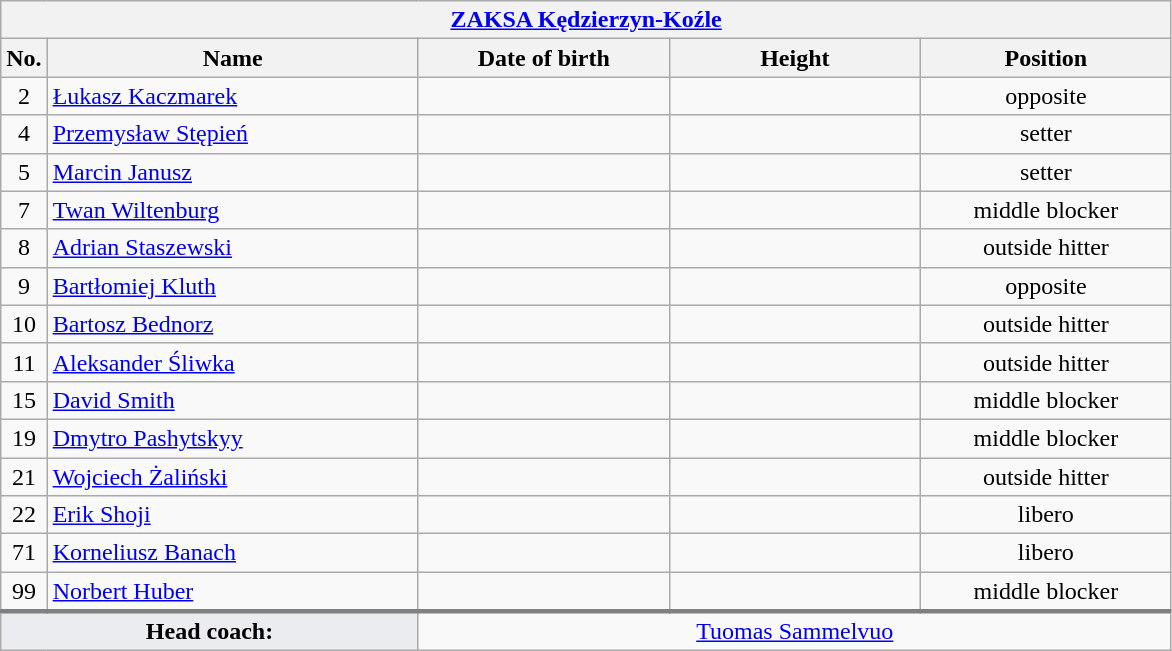<table class="wikitable collapsible collapsed" style="font-size:100%; text-align:center">
<tr>
<th colspan=5 style="width:30em"><a href='#'>ZAKSA Kędzierzyn-Koźle</a></th>
</tr>
<tr>
<th>No.</th>
<th style="width:15em">Name</th>
<th style="width:10em">Date of birth</th>
<th style="width:10em">Height</th>
<th style="width:10em">Position</th>
</tr>
<tr>
<td>2</td>
<td align=left> <a href='#'>Łukasz Kaczmarek</a></td>
<td align=right></td>
<td></td>
<td>opposite</td>
</tr>
<tr>
<td>4</td>
<td align=left> <a href='#'>Przemysław Stępień</a></td>
<td align=right></td>
<td></td>
<td>setter</td>
</tr>
<tr>
<td>5</td>
<td align=left> <a href='#'>Marcin Janusz</a></td>
<td align=right></td>
<td></td>
<td>setter</td>
</tr>
<tr>
<td>7</td>
<td align=left> <a href='#'>Twan Wiltenburg</a></td>
<td align=right></td>
<td></td>
<td>middle blocker</td>
</tr>
<tr>
<td>8</td>
<td align=left> <a href='#'>Adrian Staszewski</a></td>
<td align=right></td>
<td></td>
<td>outside hitter</td>
</tr>
<tr>
<td>9</td>
<td align=left> <a href='#'>Bartłomiej Kluth</a></td>
<td align=right></td>
<td></td>
<td>opposite</td>
</tr>
<tr>
<td>10</td>
<td align=left> <a href='#'>Bartosz Bednorz</a></td>
<td align=right></td>
<td></td>
<td>outside hitter</td>
</tr>
<tr>
<td>11</td>
<td align=left> <a href='#'>Aleksander Śliwka</a></td>
<td align=right></td>
<td></td>
<td>outside hitter</td>
</tr>
<tr>
<td>15</td>
<td align=left> <a href='#'>David Smith</a></td>
<td align=right></td>
<td></td>
<td>middle blocker</td>
</tr>
<tr>
<td>19</td>
<td align=left> <a href='#'>Dmytro Pashytskyy</a></td>
<td align=right></td>
<td></td>
<td>middle blocker</td>
</tr>
<tr>
<td>21</td>
<td align=left> <a href='#'>Wojciech Żaliński</a></td>
<td align=right></td>
<td></td>
<td>outside hitter</td>
</tr>
<tr>
<td>22</td>
<td align=left> <a href='#'>Erik Shoji</a></td>
<td align=right></td>
<td></td>
<td>libero</td>
</tr>
<tr>
<td>71</td>
<td align=left> <a href='#'>Korneliusz Banach</a></td>
<td align=right></td>
<td></td>
<td>libero</td>
</tr>
<tr>
<td>99</td>
<td align=left> <a href='#'>Norbert Huber</a></td>
<td align=right></td>
<td></td>
<td>middle blocker</td>
</tr>
<tr style="border-top: 3px solid grey">
<td colspan=2 style="background:#EAECF0"><strong>Head coach:</strong></td>
<td colspan=3> <a href='#'>Tuomas Sammelvuo</a></td>
</tr>
</table>
